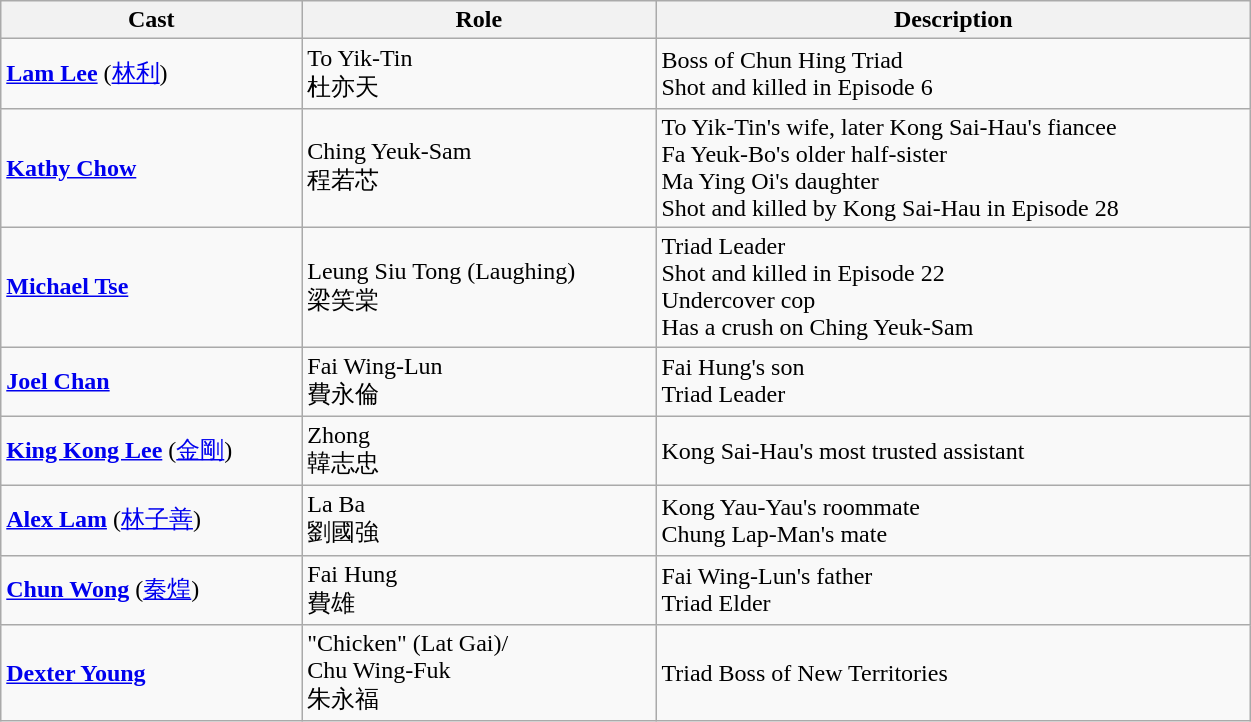<table class="wikitable" width="66%">
<tr>
<th>Cast</th>
<th>Role</th>
<th>Description</th>
</tr>
<tr>
<td><strong><a href='#'>Lam Lee</a></strong> (<a href='#'>林利</a>)</td>
<td>To Yik-Tin<br>杜亦天</td>
<td>Boss of Chun Hing Triad<br>Shot and killed in Episode 6</td>
</tr>
<tr>
<td><strong><a href='#'>Kathy Chow</a></strong></td>
<td>Ching Yeuk-Sam<br>程若芯</td>
<td>To Yik-Tin's wife, later Kong Sai-Hau's fiancee<br>Fa Yeuk-Bo's older half-sister<br>Ma Ying Oi's daughter<br>Shot and killed by Kong Sai-Hau in Episode 28</td>
</tr>
<tr>
<td><strong><a href='#'>Michael Tse</a></strong></td>
<td>Leung Siu Tong (Laughing)<br> 梁笑棠</td>
<td>Triad Leader<br>Shot and killed in Episode 22<br>Undercover cop<br>Has a crush on Ching Yeuk-Sam</td>
</tr>
<tr>
<td><strong><a href='#'>Joel Chan</a></strong></td>
<td>Fai Wing-Lun<br>費永倫</td>
<td>Fai Hung's son<br>Triad Leader</td>
</tr>
<tr>
<td><strong><a href='#'>King Kong Lee</a></strong> (<a href='#'>金剛</a>)</td>
<td>Zhong<br>韓志忠</td>
<td>Kong Sai-Hau's most trusted assistant</td>
</tr>
<tr>
<td><strong><a href='#'>Alex Lam</a></strong> (<a href='#'>林子善</a>)</td>
<td>La Ba<br>劉國強</td>
<td>Kong Yau-Yau's roommate <br> Chung Lap-Man's mate</td>
</tr>
<tr>
<td><strong><a href='#'>Chun Wong</a></strong> (<a href='#'>秦煌</a>)</td>
<td>Fai Hung<br>費雄</td>
<td>Fai Wing-Lun's father<br>Triad Elder</td>
</tr>
<tr>
<td><strong><a href='#'>Dexter Young</a></strong></td>
<td>"Chicken" (Lat Gai)/<br>Chu Wing-Fuk<br>朱永福</td>
<td>Triad Boss of New Territories</td>
</tr>
</table>
